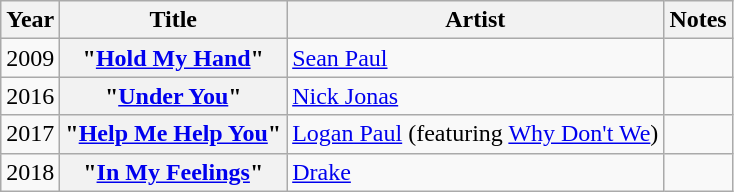<table class="wikitable sortable plainrowheaders">
<tr>
<th>Year</th>
<th>Title</th>
<th>Artist</th>
<th class="unsortable">Notes</th>
</tr>
<tr>
<td>2009</td>
<th scope="row">"<a href='#'>Hold My Hand</a>"</th>
<td><a href='#'>Sean Paul</a></td>
<td style="text-align:center;"></td>
</tr>
<tr>
<td>2016</td>
<th scope="row">"<a href='#'>Under You</a>"</th>
<td><a href='#'>Nick Jonas</a></td>
<td style="text-align:center;"></td>
</tr>
<tr>
<td>2017</td>
<th scope="row">"<a href='#'>Help Me Help You</a>"</th>
<td><a href='#'>Logan Paul</a> (featuring <a href='#'>Why Don't We</a>)</td>
<td style="text-align:center;"></td>
</tr>
<tr>
<td>2018</td>
<th scope="row">"<a href='#'>In My Feelings</a>"</th>
<td><a href='#'>Drake</a></td>
<td style="text-align:center;"></td>
</tr>
</table>
